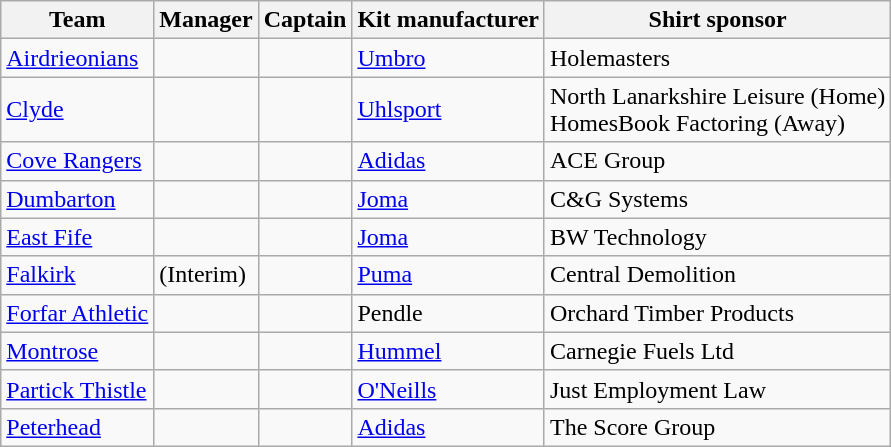<table class="wikitable sortable">
<tr>
<th>Team</th>
<th>Manager</th>
<th>Captain</th>
<th>Kit manufacturer</th>
<th>Shirt sponsor</th>
</tr>
<tr>
<td><a href='#'>Airdrieonians</a></td>
<td> </td>
<td> </td>
<td><a href='#'>Umbro</a></td>
<td>Holemasters</td>
</tr>
<tr>
<td><a href='#'>Clyde</a></td>
<td> </td>
<td> </td>
<td><a href='#'>Uhlsport</a></td>
<td>North Lanarkshire Leisure (Home)<br>HomesBook Factoring (Away)</td>
</tr>
<tr>
<td><a href='#'>Cove Rangers</a></td>
<td> </td>
<td> </td>
<td><a href='#'>Adidas</a></td>
<td>ACE Group</td>
</tr>
<tr>
<td><a href='#'>Dumbarton</a></td>
<td> </td>
<td> </td>
<td><a href='#'>Joma</a></td>
<td>C&G Systems</td>
</tr>
<tr>
<td><a href='#'>East Fife</a></td>
<td> </td>
<td> </td>
<td><a href='#'>Joma</a></td>
<td>BW Technology</td>
</tr>
<tr>
<td><a href='#'>Falkirk</a></td>
<td>  (Interim)</td>
<td> </td>
<td><a href='#'>Puma</a></td>
<td>Central Demolition</td>
</tr>
<tr>
<td><a href='#'>Forfar Athletic</a></td>
<td> </td>
<td> </td>
<td>Pendle</td>
<td>Orchard Timber Products</td>
</tr>
<tr>
<td><a href='#'>Montrose</a></td>
<td> </td>
<td> </td>
<td><a href='#'>Hummel</a></td>
<td>Carnegie Fuels Ltd</td>
</tr>
<tr>
<td><a href='#'>Partick Thistle</a></td>
<td> </td>
<td> </td>
<td><a href='#'>O'Neills</a></td>
<td>Just Employment Law</td>
</tr>
<tr>
<td><a href='#'>Peterhead</a></td>
<td> </td>
<td> </td>
<td><a href='#'>Adidas</a></td>
<td>The Score Group</td>
</tr>
</table>
